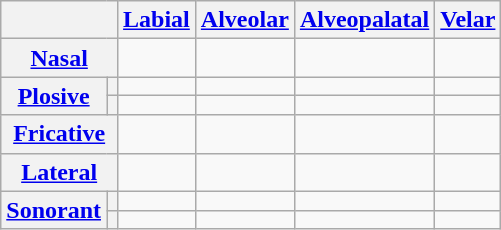<table class="wikitable" style="text-align: center;">
<tr>
<th colspan="2"></th>
<th><a href='#'>Labial</a></th>
<th><a href='#'>Alveolar</a></th>
<th><a href='#'>Alveopalatal</a></th>
<th><a href='#'>Velar</a></th>
</tr>
<tr>
<th colspan="2"><a href='#'>Nasal</a></th>
<td></td>
<td></td>
<td></td>
<td></td>
</tr>
<tr>
<th rowspan="2"><a href='#'>Plosive</a></th>
<th></th>
<td></td>
<td></td>
<td></td>
<td></td>
</tr>
<tr>
<th></th>
<td></td>
<td></td>
<td></td>
<td></td>
</tr>
<tr>
<th colspan="2"><a href='#'>Fricative</a></th>
<td></td>
<td></td>
<td></td>
<td></td>
</tr>
<tr>
<th colspan="2"><a href='#'>Lateral</a></th>
<td></td>
<td></td>
<td></td>
<td></td>
</tr>
<tr>
<th rowspan="2"><a href='#'>Sonorant</a></th>
<th></th>
<td></td>
<td></td>
<td></td>
<td></td>
</tr>
<tr>
<th></th>
<td></td>
<td></td>
<td></td>
<td></td>
</tr>
</table>
